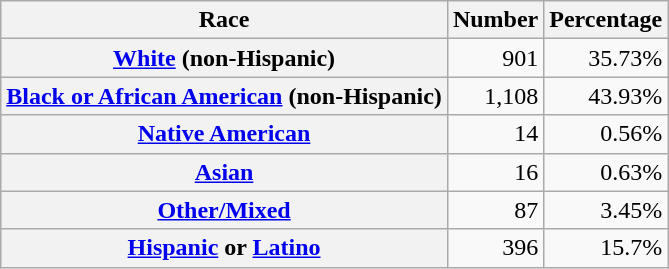<table class="wikitable" style="text-align:right">
<tr>
<th scope="col">Race</th>
<th scope="col">Number</th>
<th scope="col">Percentage</th>
</tr>
<tr>
<th scope="row"><a href='#'>White</a> (non-Hispanic)</th>
<td>901</td>
<td>35.73%</td>
</tr>
<tr>
<th scope="row"><a href='#'>Black or African American</a> (non-Hispanic)</th>
<td>1,108</td>
<td>43.93%</td>
</tr>
<tr>
<th scope="row"><a href='#'>Native American</a></th>
<td>14</td>
<td>0.56%</td>
</tr>
<tr>
<th scope="row"><a href='#'>Asian</a></th>
<td>16</td>
<td>0.63%</td>
</tr>
<tr>
<th scope="row"><a href='#'>Other/Mixed</a></th>
<td>87</td>
<td>3.45%</td>
</tr>
<tr>
<th scope="row"><a href='#'>Hispanic</a> or <a href='#'>Latino</a></th>
<td>396</td>
<td>15.7%</td>
</tr>
</table>
